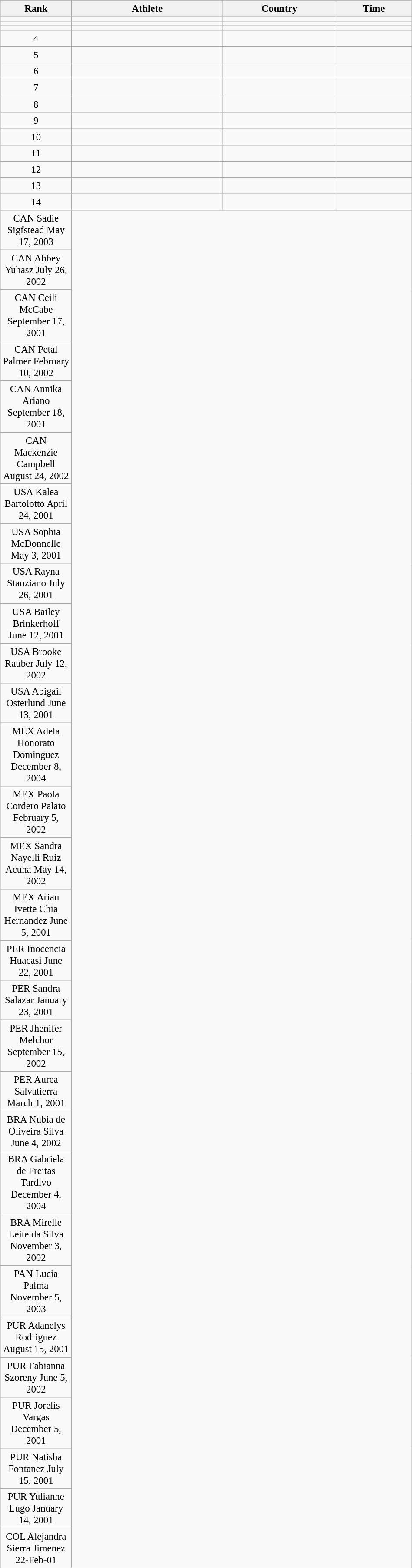<table class="wikitable sortable" style=" text-align:center; font-size:95%;" width="50%">
<tr>
</tr>
<tr>
<th width=5%>Rank</th>
<th width=20%>Athlete</th>
<th width=15%>Country</th>
<th width=10%>Time</th>
</tr>
<tr>
<td align=center></td>
<td align=left></td>
<td align=left></td>
<td></td>
</tr>
<tr>
<td align=center></td>
<td align=left></td>
<td align=left></td>
<td></td>
</tr>
<tr>
<td align=center></td>
<td align=left></td>
<td align=left></td>
<td></td>
</tr>
<tr>
<td align=center>4</td>
<td align=left></td>
<td align=left></td>
<td></td>
</tr>
<tr>
<td align=center>5</td>
<td align=left></td>
<td align=left></td>
<td></td>
</tr>
<tr>
<td align=center>6</td>
<td align=left></td>
<td align=left></td>
<td></td>
</tr>
<tr>
<td align=center>7</td>
<td align=left></td>
<td align=left></td>
<td></td>
</tr>
<tr>
<td align=center>8</td>
<td align=left></td>
<td align=left></td>
<td></td>
</tr>
<tr>
<td align=center>9</td>
<td align=left></td>
<td align=left></td>
<td></td>
</tr>
<tr>
<td align=center>10</td>
<td align=left></td>
<td align=left></td>
<td></td>
</tr>
<tr>
<td align=center>11</td>
<td align=left></td>
<td align=left></td>
<td></td>
</tr>
<tr>
<td align=center>12</td>
<td align=left></td>
<td align=left></td>
<td></td>
</tr>
<tr>
<td align=center>13</td>
<td align=left></td>
<td align=left></td>
<td></td>
</tr>
<tr>
<td align=center>14</td>
<td align=left></td>
<td align=left></td>
<td></td>
</tr>
<tr>
<td>CAN Sadie Sigfstead May 17, 2003</td>
</tr>
<tr>
<td>CAN Abbey Yuhasz July 26, 2002</td>
</tr>
<tr>
<td>CAN Ceili McCabe September 17, 2001</td>
</tr>
<tr>
<td>CAN Petal Palmer February 10, 2002</td>
</tr>
<tr>
<td>CAN Annika Ariano September 18, 2001</td>
</tr>
<tr>
<td>CAN Mackenzie Campbell August 24, 2002</td>
</tr>
<tr>
<td>USA Kalea Bartolotto April 24, 2001</td>
</tr>
<tr>
<td>USA Sophia McDonnelle May 3, 2001</td>
</tr>
<tr>
<td>USA Rayna Stanziano July 26, 2001</td>
</tr>
<tr>
<td>USA Bailey Brinkerhoff June 12, 2001</td>
</tr>
<tr>
<td>USA Brooke Rauber July 12, 2002</td>
</tr>
<tr>
<td>USA Abigail Osterlund June 13, 2001</td>
</tr>
<tr>
<td>MEX Adela Honorato Dominguez December 8, 2004</td>
</tr>
<tr>
<td>MEX Paola Cordero Palato February 5, 2002</td>
</tr>
<tr>
<td>MEX Sandra Nayelli Ruiz Acuna May 14, 2002</td>
</tr>
<tr>
<td>MEX Arian Ivette Chia Hernandez June 5, 2001</td>
</tr>
<tr>
<td>PER Inocencia Huacasi June 22, 2001</td>
</tr>
<tr>
<td>PER Sandra Salazar January 23, 2001</td>
</tr>
<tr>
<td>PER Jhenifer Melchor September 15, 2002</td>
</tr>
<tr>
<td>PER Aurea Salvatierra March 1, 2001</td>
</tr>
<tr>
<td>BRA Nubia de Oliveira Silva June 4, 2002</td>
</tr>
<tr>
<td>BRA Gabriela de Freitas Tardivo December 4, 2004</td>
</tr>
<tr>
<td>BRA Mirelle Leite da Silva November 3, 2002</td>
</tr>
<tr>
<td>PAN Lucia Palma November 5, 2003</td>
</tr>
<tr>
<td>PUR Adanelys Rodriguez August 15, 2001</td>
</tr>
<tr>
<td>PUR Fabianna Szoreny June 5, 2002</td>
</tr>
<tr>
<td>PUR Jorelis Vargas December 5, 2001</td>
</tr>
<tr>
<td>PUR Natisha Fontanez July 15, 2001</td>
</tr>
<tr>
<td>PUR Yulianne Lugo January 14, 2001</td>
</tr>
<tr>
<td>COL Alejandra Sierra Jimenez 22-Feb-01</td>
</tr>
</table>
